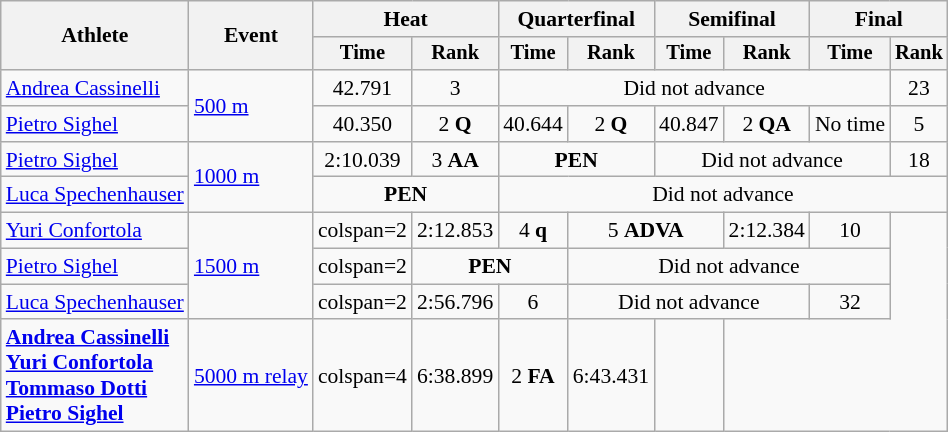<table class=wikitable style="font-size:90%; text-align:center">
<tr>
<th rowspan=2>Athlete</th>
<th rowspan=2>Event</th>
<th colspan=2>Heat</th>
<th colspan=2>Quarterfinal</th>
<th colspan=2>Semifinal</th>
<th colspan=2>Final</th>
</tr>
<tr style=font-size:95%>
<th>Time</th>
<th>Rank</th>
<th>Time</th>
<th>Rank</th>
<th>Time</th>
<th>Rank</th>
<th>Time</th>
<th>Rank</th>
</tr>
<tr>
<td align=left><a href='#'>Andrea Cassinelli</a></td>
<td align=left rowspan=2><a href='#'>500 m</a></td>
<td>42.791</td>
<td>3</td>
<td colspan=5>Did not advance</td>
<td>23</td>
</tr>
<tr>
<td align=left><a href='#'>Pietro Sighel</a></td>
<td>40.350</td>
<td>2 <strong>Q</strong></td>
<td>40.644</td>
<td>2 <strong>Q</strong></td>
<td>40.847</td>
<td>2 <strong>QA</strong></td>
<td>No time</td>
<td>5</td>
</tr>
<tr>
<td align=left><a href='#'>Pietro Sighel</a></td>
<td align=left rowspan=2><a href='#'>1000 m</a></td>
<td>2:10.039</td>
<td>3 <strong>AA</strong></td>
<td colspan=2><strong>PEN</strong></td>
<td colspan=3>Did not advance</td>
<td>18</td>
</tr>
<tr>
<td align=left><a href='#'>Luca Spechenhauser</a></td>
<td colspan=2><strong>PEN</strong></td>
<td colspan=6>Did not advance</td>
</tr>
<tr>
<td align=left><a href='#'>Yuri Confortola</a></td>
<td align=left rowspan=3><a href='#'>1500 m</a></td>
<td>colspan=2 </td>
<td>2:12.853</td>
<td>4 <strong>q</strong></td>
<td colspan=2>5 <strong>ADVA</strong></td>
<td>2:12.384</td>
<td>10</td>
</tr>
<tr>
<td align=left><a href='#'>Pietro Sighel</a></td>
<td>colspan=2 </td>
<td colspan=2><strong>PEN</strong></td>
<td colspan=4>Did not advance</td>
</tr>
<tr>
<td align=left><a href='#'>Luca Spechenhauser</a></td>
<td>colspan=2 </td>
<td>2:56.796</td>
<td>6</td>
<td colspan=3>Did not advance</td>
<td>32</td>
</tr>
<tr>
<td align=left><strong><a href='#'>Andrea Cassinelli</a><br><a href='#'>Yuri Confortola</a><br><a href='#'>Tommaso Dotti</a><br><a href='#'>Pietro Sighel</a></strong></td>
<td align=left><a href='#'>5000 m relay</a></td>
<td>colspan=4 </td>
<td>6:38.899</td>
<td>2 <strong>FA</strong></td>
<td>6:43.431</td>
<td></td>
</tr>
</table>
